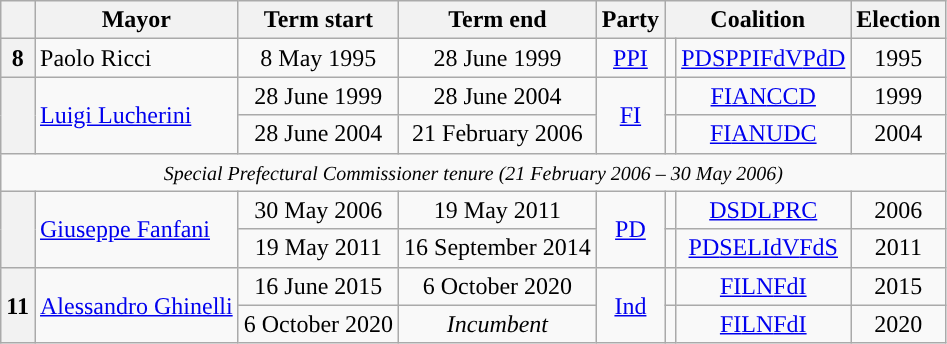<table class="wikitable">
<tr>
<th class=unsortable> </th>
<th>Mayor</th>
<th>Term start</th>
<th>Term end</th>
<th>Party</th>
<th colspan="2">Coalition</th>
<th>Election</th>
</tr>
<tr>
<th style="background:"><strong>8</strong></th>
<td>Paolo Ricci</td>
<td align=center>8 May 1995</td>
<td align=center>28 June 1999</td>
<td align=center><a href='#'>PPI</a></td>
<td style="background: "></td>
<td align=center><a href='#'>PDS</a><a href='#'>PPI</a><a href='#'>FdV</a><a href='#'>PdD</a></td>
<td align=center>1995</td>
</tr>
<tr>
<th rowspan=2 style="background:"></th>
<td rowspan=2><a href='#'>Luigi Lucherini</a></td>
<td align=center>28 June 1999</td>
<td align=center>28 June 2004</td>
<td rowspan=2 align=center><a href='#'>FI</a></td>
<td style="background: "></td>
<td align=center><a href='#'>FI</a><a href='#'>AN</a><a href='#'>CCD</a></td>
<td align=center>1999</td>
</tr>
<tr>
<td align=center>28 June 2004</td>
<td align=center>21 February 2006</td>
<td style="background: "></td>
<td align=center><a href='#'>FI</a><a href='#'>AN</a><a href='#'>UDC</a></td>
<td align=center>2004</td>
</tr>
<tr>
<td colspan=8 align=center><small><em>Special Prefectural Commissioner tenure (21 February 2006 – 30 May 2006)</em></small></td>
</tr>
<tr>
<th rowspan=2 style="background:"></th>
<td rowspan=2><a href='#'>Giuseppe Fanfani</a></td>
<td align=center>30 May 2006</td>
<td align=center>19 May 2011</td>
<td rowspan=2 align=center><a href='#'>PD</a></td>
<td style="background: "></td>
<td align=center><a href='#'>DS</a><a href='#'>DL</a><a href='#'>PRC</a></td>
<td align=center>2006</td>
</tr>
<tr>
<td align=center>19 May 2011</td>
<td align=center>16 September 2014</td>
<td style="background: "></td>
<td align=center><a href='#'>PD</a><a href='#'>SEL</a><a href='#'>IdV</a><a href='#'>FdS</a></td>
<td align=center>2011</td>
</tr>
<tr>
<th rowspan=2 style="background:"><strong>11</strong></th>
<td rowspan=2><a href='#'>Alessandro Ghinelli</a></td>
<td align=center>16 June 2015</td>
<td align=center>6 October 2020</td>
<td rowspan=2 align=center><a href='#'>Ind</a></td>
<td style="background: "></td>
<td align=center><a href='#'>FI</a><a href='#'>LN</a><a href='#'>FdI</a></td>
<td align=center>2015</td>
</tr>
<tr>
<td align=center>6 October 2020</td>
<td align=center><em>Incumbent</em></td>
<td style="background: "></td>
<td align=center><a href='#'>FI</a><a href='#'>LN</a><a href='#'>FdI</a></td>
<td align=center>2020</td>
</tr>
</table>
